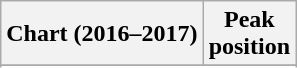<table class="wikitable sortable plainrowheaders" style="text-align:center">
<tr>
<th>Chart (2016–2017)</th>
<th>Peak<br>position</th>
</tr>
<tr>
</tr>
<tr>
</tr>
<tr>
</tr>
<tr>
</tr>
</table>
